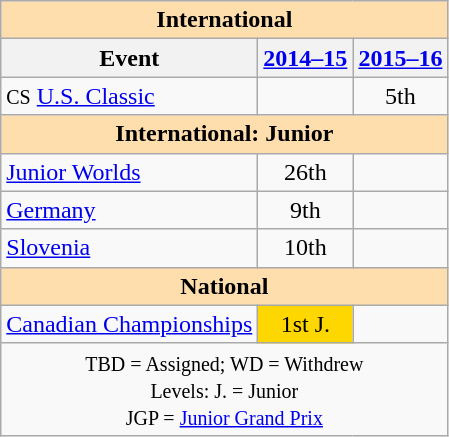<table class="wikitable" style="text-align:center">
<tr>
<th style="background-color: #ffdead; " colspan=3 align=center>International</th>
</tr>
<tr>
<th>Event</th>
<th><a href='#'>2014–15</a></th>
<th><a href='#'>2015–16</a></th>
</tr>
<tr>
<td align=left><small>CS</small> <a href='#'>U.S. Classic</a></td>
<td></td>
<td>5th</td>
</tr>
<tr>
<th style="background-color: #ffdead; " colspan=3 align=center>International: Junior</th>
</tr>
<tr>
<td align=left><a href='#'>Junior Worlds</a></td>
<td>26th</td>
<td></td>
</tr>
<tr>
<td align=left> <a href='#'>Germany</a></td>
<td>9th</td>
<td></td>
</tr>
<tr>
<td align=left> <a href='#'>Slovenia</a></td>
<td>10th</td>
<td></td>
</tr>
<tr>
<th style="background-color: #ffdead; " colspan=3 align=center>National</th>
</tr>
<tr>
<td align=left><a href='#'>Canadian Championships</a></td>
<td bgcolor=gold>1st J.</td>
<td></td>
</tr>
<tr>
<td colspan=3 align=center><small> TBD = Assigned; WD = Withdrew <br> Levels: J. = Junior <br> JGP = <a href='#'>Junior Grand Prix</a></small></td>
</tr>
</table>
